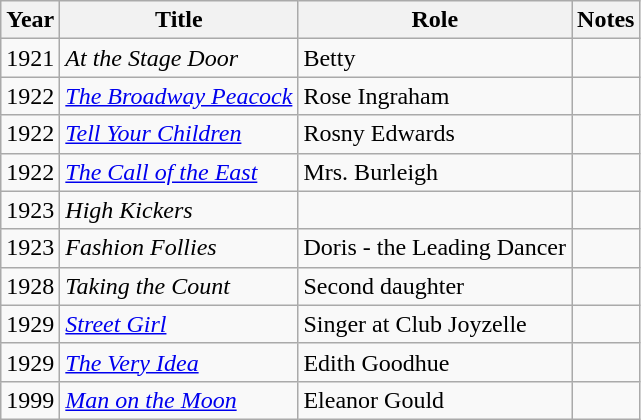<table class="wikitable sortable">
<tr>
<th>Year</th>
<th>Title</th>
<th>Role</th>
<th class="unsortable">Notes</th>
</tr>
<tr>
<td>1921</td>
<td><em>At the Stage Door</em></td>
<td>Betty</td>
<td></td>
</tr>
<tr>
<td>1922</td>
<td><em><a href='#'>The Broadway Peacock</a></em></td>
<td>Rose Ingraham</td>
<td></td>
</tr>
<tr>
<td>1922</td>
<td><em><a href='#'>Tell Your Children</a></em></td>
<td>Rosny Edwards</td>
<td></td>
</tr>
<tr>
<td>1922</td>
<td><em><a href='#'>The Call of the East</a></em></td>
<td>Mrs. Burleigh</td>
<td></td>
</tr>
<tr>
<td>1923</td>
<td><em>High Kickers</em></td>
<td></td>
<td></td>
</tr>
<tr>
<td>1923</td>
<td><em>Fashion Follies</em></td>
<td>Doris - the Leading Dancer</td>
<td></td>
</tr>
<tr>
<td>1928</td>
<td><em>Taking the Count</em></td>
<td>Second daughter</td>
<td></td>
</tr>
<tr>
<td>1929</td>
<td><em><a href='#'>Street Girl</a></em></td>
<td>Singer at Club Joyzelle</td>
<td></td>
</tr>
<tr>
<td>1929</td>
<td><em><a href='#'>The Very Idea</a></em></td>
<td>Edith Goodhue</td>
<td></td>
</tr>
<tr>
<td>1999</td>
<td><em><a href='#'>Man on the Moon</a></em></td>
<td>Eleanor Gould</td>
<td></td>
</tr>
</table>
